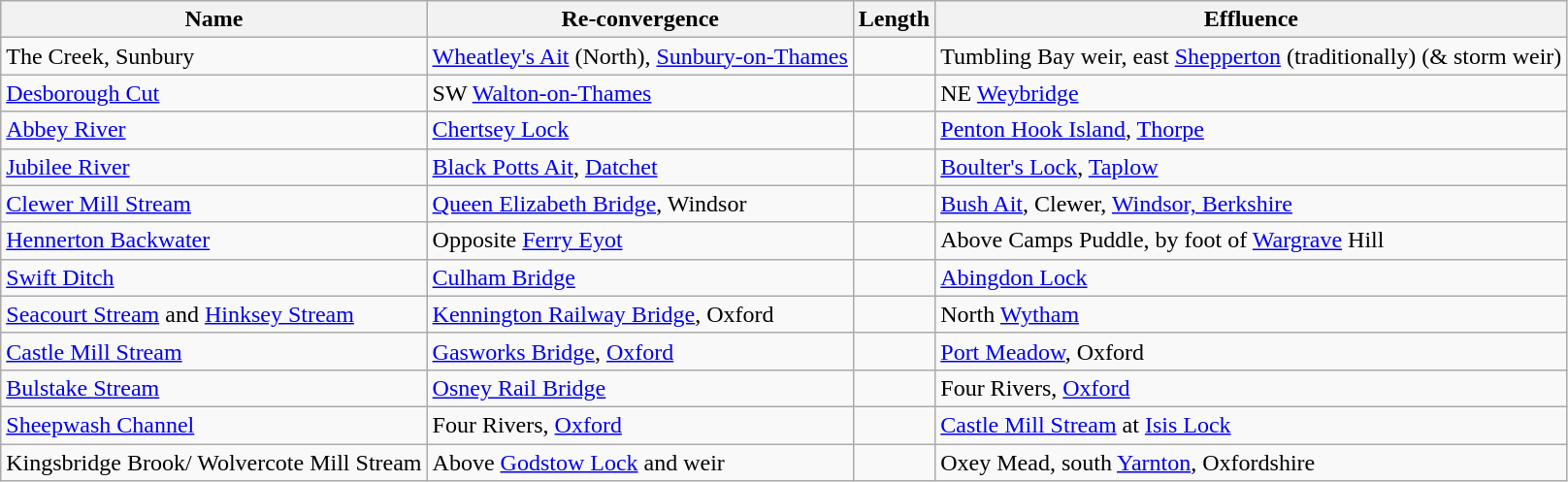<table class="wikitable sortable">
<tr>
<th class="unsortable">Name</th>
<th class="unsortable">Re-convergence</th>
<th>Length</th>
<th class="unsortable">Effluence</th>
</tr>
<tr>
<td>The Creek, Sunbury</td>
<td><a href='#'>Wheatley's Ait</a> (North), <a href='#'>Sunbury-on-Thames</a> </td>
<td></td>
<td>Tumbling Bay weir, east <a href='#'>Shepperton</a> (traditionally) (& storm weir)</td>
</tr>
<tr>
<td><a href='#'>Desborough Cut</a></td>
<td>SW <a href='#'>Walton-on-Thames</a> </td>
<td></td>
<td>NE <a href='#'>Weybridge</a></td>
</tr>
<tr>
<td><a href='#'>Abbey River</a></td>
<td><a href='#'>Chertsey Lock</a> </td>
<td></td>
<td><a href='#'>Penton Hook Island</a>, <a href='#'>Thorpe</a></td>
</tr>
<tr>
<td><a href='#'>Jubilee River</a></td>
<td><a href='#'>Black Potts Ait</a>, <a href='#'>Datchet</a> </td>
<td></td>
<td><a href='#'>Boulter's Lock</a>, <a href='#'>Taplow</a></td>
</tr>
<tr>
<td><a href='#'>Clewer Mill Stream</a></td>
<td><a href='#'>Queen Elizabeth Bridge</a>, Windsor </td>
<td></td>
<td><a href='#'>Bush Ait</a>, Clewer, <a href='#'>Windsor, Berkshire</a></td>
</tr>
<tr>
<td><a href='#'>Hennerton Backwater</a></td>
<td>Opposite <a href='#'>Ferry Eyot</a> </td>
<td></td>
<td>Above Camps Puddle, by foot of <a href='#'>Wargrave</a> Hill</td>
</tr>
<tr>
<td><a href='#'>Swift Ditch</a></td>
<td><a href='#'>Culham Bridge</a> </td>
<td></td>
<td><a href='#'>Abingdon Lock</a></td>
</tr>
<tr>
<td><a href='#'>Seacourt Stream</a> and <a href='#'>Hinksey Stream</a></td>
<td><a href='#'>Kennington Railway Bridge</a>, Oxford </td>
<td></td>
<td>North <a href='#'>Wytham</a></td>
</tr>
<tr>
<td><a href='#'>Castle Mill Stream</a></td>
<td><a href='#'>Gasworks Bridge</a>, <a href='#'>Oxford</a> </td>
<td></td>
<td><a href='#'>Port Meadow</a>, Oxford</td>
</tr>
<tr>
<td><a href='#'>Bulstake Stream</a></td>
<td><a href='#'>Osney Rail Bridge</a></td>
<td></td>
<td>Four Rivers, <a href='#'>Oxford</a></td>
</tr>
<tr>
<td><a href='#'>Sheepwash Channel</a></td>
<td>Four Rivers, <a href='#'>Oxford</a> </td>
<td></td>
<td><a href='#'>Castle Mill Stream</a> at <a href='#'>Isis Lock</a></td>
</tr>
<tr>
<td>Kingsbridge Brook/ Wolvercote Mill Stream</td>
<td>Above <a href='#'>Godstow Lock</a> and weir </td>
<td></td>
<td>Oxey Mead, south <a href='#'>Yarnton</a>, Oxfordshire</td>
</tr>
</table>
